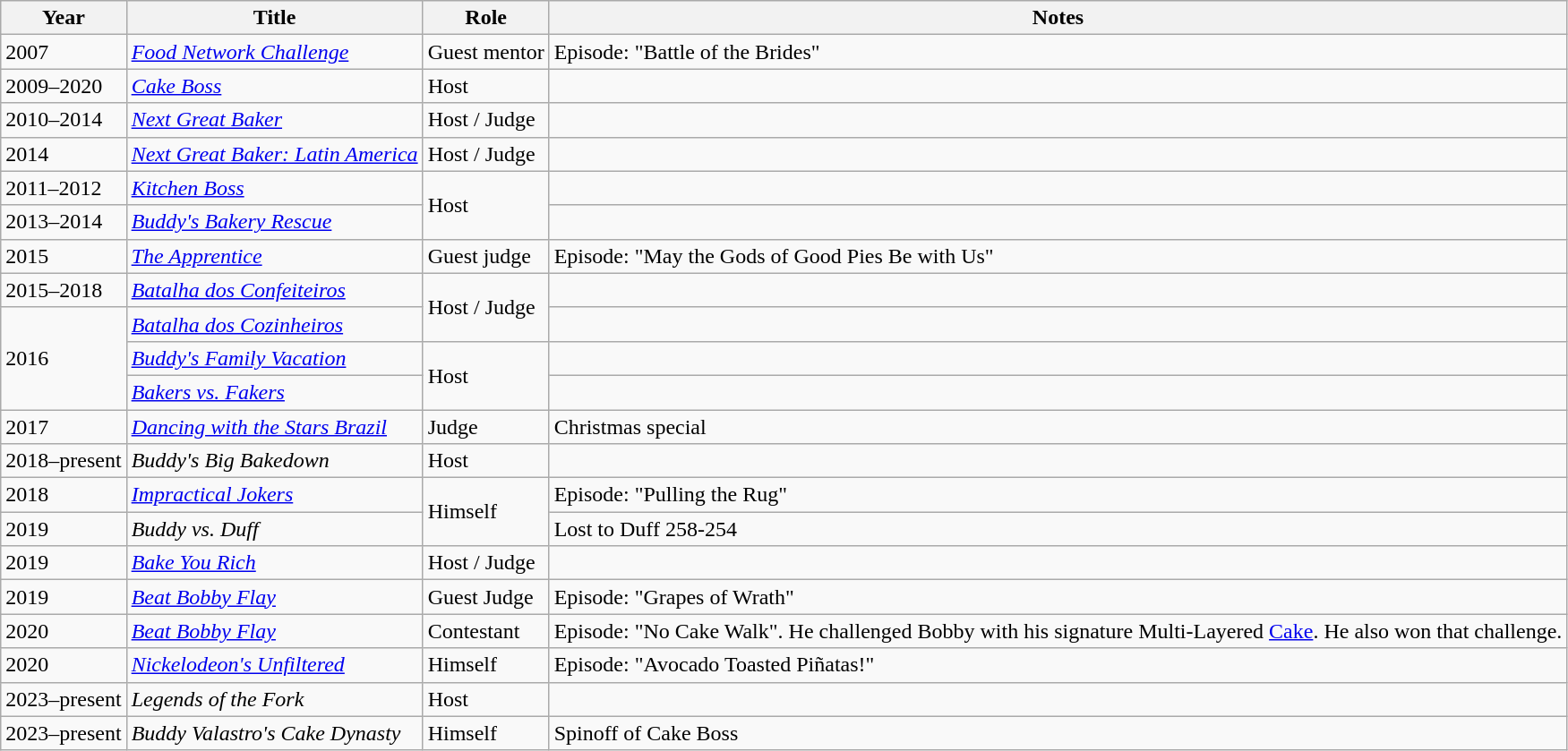<table class="wikitable sortable">
<tr>
<th>Year</th>
<th>Title</th>
<th>Role</th>
<th>Notes</th>
</tr>
<tr>
<td>2007</td>
<td><em><a href='#'>Food Network Challenge</a></em></td>
<td>Guest mentor</td>
<td>Episode: "Battle of the Brides"</td>
</tr>
<tr>
<td>2009–2020</td>
<td><em><a href='#'>Cake Boss</a></em></td>
<td>Host</td>
<td></td>
</tr>
<tr>
<td>2010–2014</td>
<td><em><a href='#'>Next Great Baker</a></em></td>
<td>Host / Judge</td>
<td></td>
</tr>
<tr>
<td>2014</td>
<td><em><a href='#'>Next Great Baker: Latin America</a></em></td>
<td>Host / Judge</td>
<td></td>
</tr>
<tr>
<td>2011–2012</td>
<td><em><a href='#'>Kitchen Boss</a></em></td>
<td rowspan=2>Host</td>
<td></td>
</tr>
<tr>
<td>2013–2014</td>
<td><em><a href='#'>Buddy's Bakery Rescue</a></em></td>
<td></td>
</tr>
<tr>
<td>2015</td>
<td><em><a href='#'>The Apprentice</a></em></td>
<td>Guest judge</td>
<td>Episode: "May the Gods of Good Pies Be with Us"</td>
</tr>
<tr>
<td>2015–2018</td>
<td><em><a href='#'>Batalha dos Confeiteiros</a></em></td>
<td rowspan=2>Host / Judge</td>
<td></td>
</tr>
<tr>
<td rowspan=3>2016</td>
<td><em><a href='#'>Batalha dos Cozinheiros</a></em></td>
<td></td>
</tr>
<tr>
<td><em><a href='#'>Buddy's Family Vacation</a></em></td>
<td rowspan=2>Host</td>
<td></td>
</tr>
<tr>
<td><em><a href='#'>Bakers vs. Fakers</a></em></td>
<td></td>
</tr>
<tr>
<td>2017</td>
<td><em><a href='#'>Dancing with the Stars Brazil</a></em></td>
<td>Judge</td>
<td>Christmas special</td>
</tr>
<tr>
<td>2018–present</td>
<td><em>Buddy's Big Bakedown</em></td>
<td>Host</td>
<td></td>
</tr>
<tr>
<td>2018</td>
<td><em><a href='#'>Impractical Jokers</a></em></td>
<td rowspan=2>Himself</td>
<td>Episode: "Pulling the Rug"</td>
</tr>
<tr>
<td>2019</td>
<td><em>Buddy vs. Duff</em></td>
<td>Lost to Duff 258-254</td>
</tr>
<tr>
<td>2019</td>
<td><em><a href='#'>Bake You Rich</a></em></td>
<td>Host / Judge</td>
<td></td>
</tr>
<tr>
<td>2019</td>
<td><em><a href='#'>Beat Bobby Flay</a></em></td>
<td>Guest Judge</td>
<td>Episode: "Grapes of Wrath"</td>
</tr>
<tr>
<td>2020</td>
<td><em><a href='#'>Beat Bobby Flay</a></em></td>
<td>Contestant</td>
<td>Episode: "No Cake Walk". He challenged Bobby with his signature Multi-Layered <a href='#'>Cake</a>. He also won that challenge.</td>
</tr>
<tr>
<td>2020</td>
<td><em><a href='#'>Nickelodeon's Unfiltered</a></em></td>
<td>Himself</td>
<td>Episode: "Avocado Toasted Piñatas!"</td>
</tr>
<tr>
<td>2023–present</td>
<td><em>Legends of the Fork</em></td>
<td>Host</td>
<td></td>
</tr>
<tr>
<td>2023–present</td>
<td><em>Buddy Valastro's Cake Dynasty</em></td>
<td>Himself</td>
<td>Spinoff of Cake Boss</td>
</tr>
</table>
